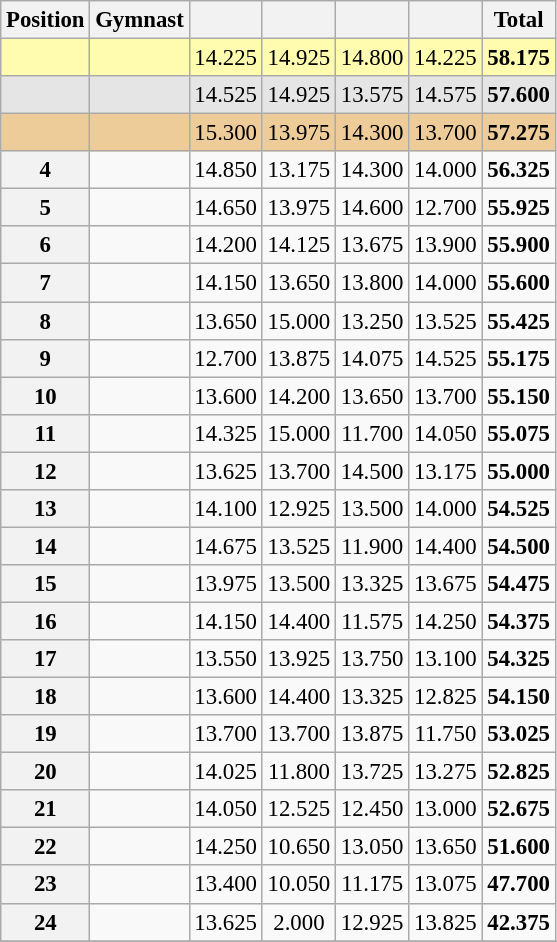<table class="wikitable sortable" style="text-align:center; font-size:95%">
<tr>
<th>Position</th>
<th>Gymnast</th>
<th></th>
<th></th>
<th></th>
<th></th>
<th>Total</th>
</tr>
<tr bgcolor=fffcaf>
<td></td>
<td align=left></td>
<td>14.225</td>
<td>14.925</td>
<td>14.800</td>
<td>14.225</td>
<td><strong>58.175</strong></td>
</tr>
<tr bgcolor=e5e5e5>
<td></td>
<td align=left></td>
<td>14.525</td>
<td>14.925</td>
<td>13.575</td>
<td>14.575</td>
<td><strong>57.600</strong></td>
</tr>
<tr bgcolor=eecc99>
<td></td>
<td align=left></td>
<td>15.300</td>
<td>13.975</td>
<td>14.300</td>
<td>13.700</td>
<td><strong>57.275</strong></td>
</tr>
<tr>
<th><strong>4</strong></th>
<td align=left></td>
<td>14.850</td>
<td>13.175</td>
<td>14.300</td>
<td>14.000</td>
<td><strong>56.325</strong></td>
</tr>
<tr>
<th><strong>5</strong></th>
<td align=left></td>
<td>14.650</td>
<td>13.975</td>
<td>14.600</td>
<td>12.700</td>
<td><strong>55.925</strong></td>
</tr>
<tr>
<th><strong>6</strong></th>
<td align=left></td>
<td>14.200</td>
<td>14.125</td>
<td>13.675</td>
<td>13.900</td>
<td><strong>55.900</strong></td>
</tr>
<tr>
<th><strong>7</strong></th>
<td align=left></td>
<td>14.150</td>
<td>13.650</td>
<td>13.800</td>
<td>14.000</td>
<td><strong>55.600</strong></td>
</tr>
<tr>
<th><strong>8</strong></th>
<td align=left></td>
<td>13.650</td>
<td>15.000</td>
<td>13.250</td>
<td>13.525</td>
<td><strong>55.425</strong></td>
</tr>
<tr>
<th><strong>9</strong></th>
<td align=left></td>
<td>12.700</td>
<td>13.875</td>
<td>14.075</td>
<td>14.525</td>
<td><strong>55.175</strong></td>
</tr>
<tr>
<th><strong>10</strong></th>
<td align=left></td>
<td>13.600</td>
<td>14.200</td>
<td>13.650</td>
<td>13.700</td>
<td><strong>55.150</strong></td>
</tr>
<tr>
<th><strong>11</strong></th>
<td align=left></td>
<td>14.325</td>
<td>15.000</td>
<td>11.700</td>
<td>14.050</td>
<td><strong>55.075</strong></td>
</tr>
<tr>
<th><strong>12</strong></th>
<td align=left></td>
<td>13.625</td>
<td>13.700</td>
<td>14.500</td>
<td>13.175</td>
<td><strong>55.000</strong></td>
</tr>
<tr>
<th><strong>13</strong></th>
<td align=left></td>
<td>14.100</td>
<td>12.925</td>
<td>13.500</td>
<td>14.000</td>
<td><strong>54.525</strong></td>
</tr>
<tr>
<th><strong>14</strong></th>
<td align=left></td>
<td>14.675</td>
<td>13.525</td>
<td>11.900</td>
<td>14.400</td>
<td><strong>54.500</strong></td>
</tr>
<tr>
<th><strong>15</strong></th>
<td align=left></td>
<td>13.975</td>
<td>13.500</td>
<td>13.325</td>
<td>13.675</td>
<td><strong>54.475</strong></td>
</tr>
<tr>
<th><strong>16</strong></th>
<td align=left></td>
<td>14.150</td>
<td>14.400</td>
<td>11.575</td>
<td>14.250</td>
<td><strong>54.375</strong></td>
</tr>
<tr>
<th><strong>17</strong></th>
<td align=left></td>
<td>13.550</td>
<td>13.925</td>
<td>13.750</td>
<td>13.100</td>
<td><strong>54.325</strong></td>
</tr>
<tr>
<th><strong>18</strong></th>
<td align=left></td>
<td>13.600</td>
<td>14.400</td>
<td>13.325</td>
<td>12.825</td>
<td><strong>54.150</strong></td>
</tr>
<tr>
<th><strong>19</strong></th>
<td align=left></td>
<td>13.700</td>
<td>13.700</td>
<td>13.875</td>
<td>11.750</td>
<td><strong>53.025</strong></td>
</tr>
<tr>
<th><strong>20</strong></th>
<td align=left></td>
<td>14.025</td>
<td>11.800</td>
<td>13.725</td>
<td>13.275</td>
<td><strong>52.825</strong></td>
</tr>
<tr>
<th><strong>21</strong></th>
<td align=left></td>
<td>14.050</td>
<td>12.525</td>
<td>12.450</td>
<td>13.000</td>
<td><strong>52.675</strong></td>
</tr>
<tr>
<th><strong>22</strong></th>
<td align=left></td>
<td>14.250</td>
<td>10.650</td>
<td>13.050</td>
<td>13.650</td>
<td><strong>51.600</strong></td>
</tr>
<tr>
<th><strong>23</strong></th>
<td align=left></td>
<td>13.400</td>
<td>10.050</td>
<td>11.175</td>
<td>13.075</td>
<td><strong>47.700</strong></td>
</tr>
<tr>
<th><strong>24</strong></th>
<td align=left></td>
<td>13.625</td>
<td>2.000</td>
<td>12.925</td>
<td>13.825</td>
<td><strong>42.375</strong></td>
</tr>
<tr>
</tr>
</table>
